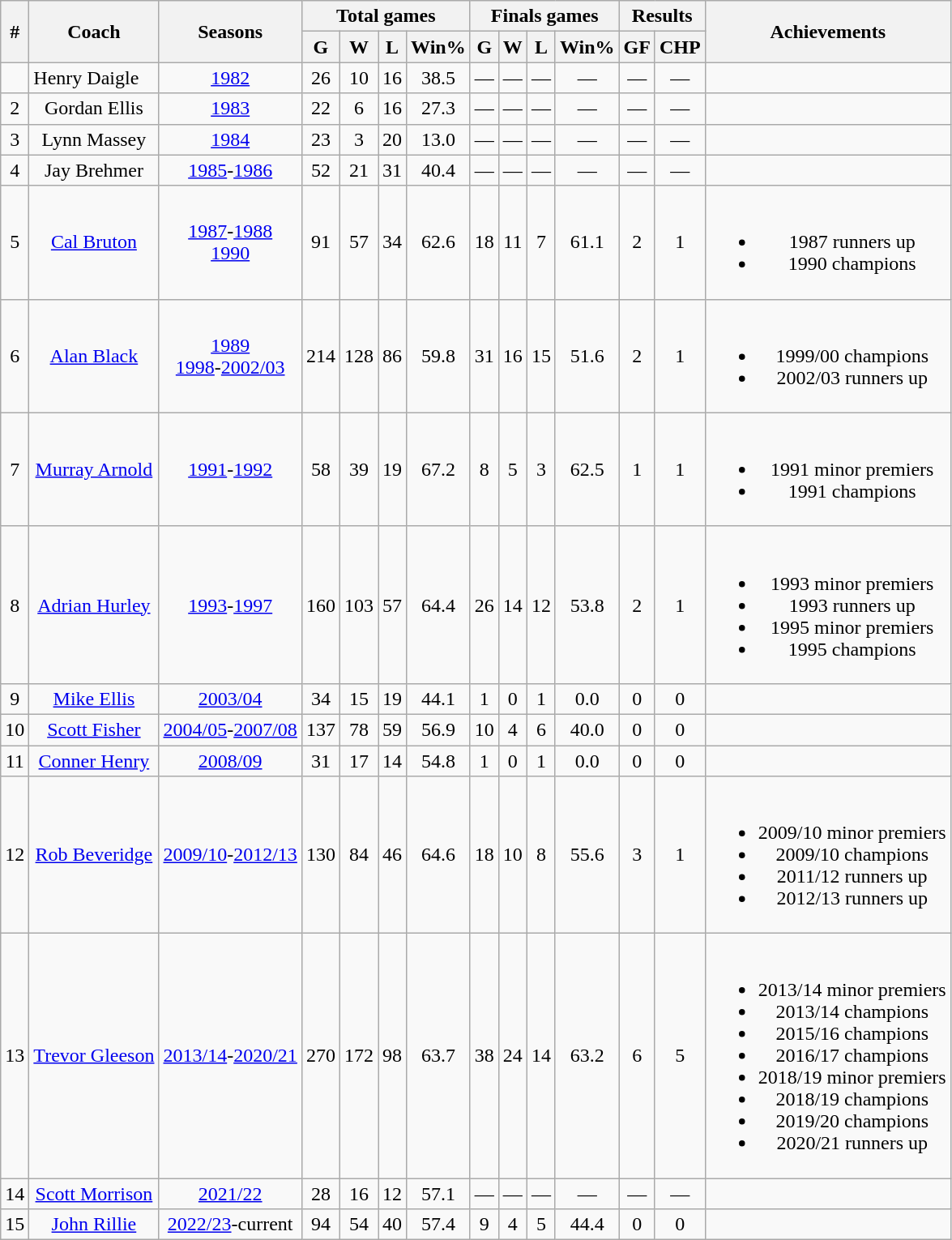<table class="wikitable sortable" border="1" style="text-align:center;">
<tr>
<th rowspan="2">#</th>
<th rowspan="2">Coach</th>
<th rowspan="2">Seasons</th>
<th colspan="4">Total games</th>
<th colspan="4">Finals games</th>
<th colspan="2">Results</th>
<th rowspan="2">Achievements</th>
</tr>
<tr>
<th>G</th>
<th>W</th>
<th>L</th>
<th>Win%</th>
<th>G</th>
<th>W</th>
<th>L</th>
<th>Win%</th>
<th>GF</th>
<th>CHP</th>
</tr>
<tr>
<td align="center"></td>
<td align="left">Henry Daigle</td>
<td><a href='#'>1982</a></td>
<td>26</td>
<td>10</td>
<td>16</td>
<td>38.5</td>
<td>—</td>
<td>—</td>
<td>—</td>
<td>—</td>
<td>—</td>
<td>—</td>
<td></td>
</tr>
<tr>
<td>2</td>
<td>Gordan Ellis</td>
<td><a href='#'>1983</a></td>
<td>22</td>
<td>6</td>
<td>16</td>
<td>27.3</td>
<td>—</td>
<td>—</td>
<td>—</td>
<td>—</td>
<td>—</td>
<td>—</td>
<td></td>
</tr>
<tr>
<td>3</td>
<td>Lynn Massey</td>
<td><a href='#'>1984</a></td>
<td>23</td>
<td>3</td>
<td>20</td>
<td>13.0</td>
<td>—</td>
<td>—</td>
<td>—</td>
<td>—</td>
<td>—</td>
<td>—</td>
<td></td>
</tr>
<tr>
<td>4</td>
<td>Jay Brehmer</td>
<td><a href='#'>1985</a>-<a href='#'>1986</a></td>
<td>52</td>
<td>21</td>
<td>31</td>
<td>40.4</td>
<td>—</td>
<td>—</td>
<td>—</td>
<td>—</td>
<td>—</td>
<td>—</td>
<td></td>
</tr>
<tr>
<td>5</td>
<td><a href='#'>Cal Bruton</a></td>
<td><a href='#'>1987</a>-<a href='#'>1988</a><br><a href='#'>1990</a></td>
<td>91</td>
<td>57</td>
<td>34</td>
<td>62.6</td>
<td>18</td>
<td>11</td>
<td>7</td>
<td>61.1</td>
<td>2</td>
<td>1</td>
<td><br><ul><li>1987 runners up</li><li>1990 champions</li></ul></td>
</tr>
<tr>
<td>6</td>
<td><a href='#'>Alan Black</a></td>
<td><a href='#'>1989</a><br><a href='#'>1998</a>-<a href='#'>2002/03</a></td>
<td>214</td>
<td>128</td>
<td>86</td>
<td>59.8</td>
<td>31</td>
<td>16</td>
<td>15</td>
<td>51.6</td>
<td>2</td>
<td>1</td>
<td><br><ul><li>1999/00 champions</li><li>2002/03 runners up</li></ul></td>
</tr>
<tr>
<td>7</td>
<td><a href='#'>Murray Arnold</a></td>
<td><a href='#'>1991</a>-<a href='#'>1992</a></td>
<td>58</td>
<td>39</td>
<td>19</td>
<td>67.2</td>
<td>8</td>
<td>5</td>
<td>3</td>
<td>62.5</td>
<td>1</td>
<td>1</td>
<td><br><ul><li>1991 minor premiers</li><li>1991 champions</li></ul></td>
</tr>
<tr>
<td>8</td>
<td><a href='#'>Adrian Hurley</a></td>
<td><a href='#'>1993</a>-<a href='#'>1997</a></td>
<td>160</td>
<td>103</td>
<td>57</td>
<td>64.4</td>
<td>26</td>
<td>14</td>
<td>12</td>
<td>53.8</td>
<td>2</td>
<td>1</td>
<td><br><ul><li>1993 minor premiers</li><li>1993 runners up</li><li>1995 minor premiers</li><li>1995 champions</li></ul></td>
</tr>
<tr>
<td>9</td>
<td><a href='#'>Mike Ellis</a></td>
<td><a href='#'>2003/04</a></td>
<td>34</td>
<td>15</td>
<td>19</td>
<td>44.1</td>
<td>1</td>
<td>0</td>
<td>1</td>
<td>0.0</td>
<td>0</td>
<td>0</td>
<td></td>
</tr>
<tr>
<td>10</td>
<td><a href='#'>Scott Fisher</a></td>
<td><a href='#'>2004/05</a>-<a href='#'>2007/08</a></td>
<td>137</td>
<td>78</td>
<td>59</td>
<td>56.9</td>
<td>10</td>
<td>4</td>
<td>6</td>
<td>40.0</td>
<td>0</td>
<td>0</td>
<td></td>
</tr>
<tr>
<td>11</td>
<td><a href='#'>Conner Henry</a></td>
<td><a href='#'>2008/09</a></td>
<td>31</td>
<td>17</td>
<td>14</td>
<td>54.8</td>
<td>1</td>
<td>0</td>
<td>1</td>
<td>0.0</td>
<td>0</td>
<td>0</td>
<td></td>
</tr>
<tr>
<td>12</td>
<td><a href='#'>Rob Beveridge</a></td>
<td><a href='#'>2009/10</a>-<a href='#'>2012/13</a></td>
<td>130</td>
<td>84</td>
<td>46</td>
<td>64.6</td>
<td>18</td>
<td>10</td>
<td>8</td>
<td>55.6</td>
<td>3</td>
<td>1</td>
<td><br><ul><li>2009/10 minor premiers</li><li>2009/10 champions</li><li>2011/12 runners up</li><li>2012/13 runners up</li></ul></td>
</tr>
<tr>
<td>13</td>
<td><a href='#'>Trevor Gleeson</a></td>
<td><a href='#'>2013/14</a>-<a href='#'>2020/21</a></td>
<td>270</td>
<td>172</td>
<td>98</td>
<td>63.7</td>
<td>38</td>
<td>24</td>
<td>14</td>
<td>63.2</td>
<td>6</td>
<td>5</td>
<td><br><ul><li>2013/14 minor premiers</li><li>2013/14 champions</li><li>2015/16 champions</li><li>2016/17 champions</li><li>2018/19 minor premiers</li><li>2018/19 champions</li><li>2019/20 champions</li><li>2020/21 runners up</li></ul></td>
</tr>
<tr>
<td>14</td>
<td><a href='#'>Scott Morrison</a></td>
<td><a href='#'>2021/22</a></td>
<td>28</td>
<td>16</td>
<td>12</td>
<td>57.1</td>
<td>—</td>
<td>—</td>
<td>—</td>
<td>—</td>
<td>—</td>
<td>—</td>
<td></td>
</tr>
<tr>
<td>15</td>
<td><a href='#'>John Rillie</a></td>
<td><a href='#'>2022/23</a>-current</td>
<td>94</td>
<td>54</td>
<td>40</td>
<td>57.4</td>
<td>9</td>
<td>4</td>
<td>5</td>
<td>44.4</td>
<td>0</td>
<td>0</td>
<td></td>
</tr>
</table>
